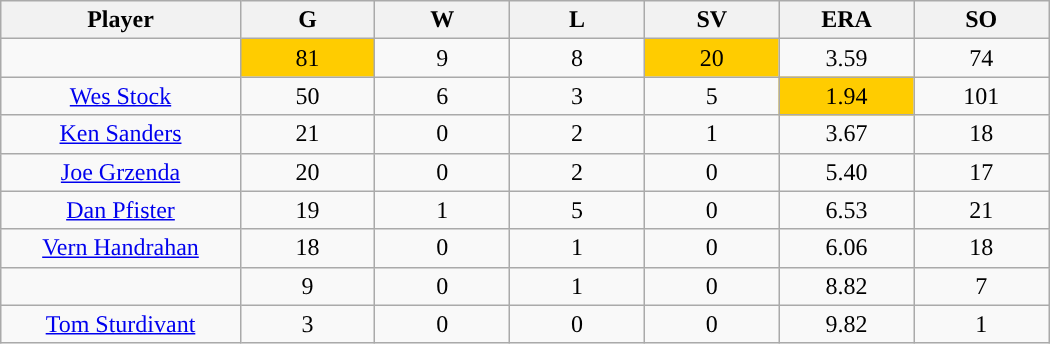<table class="wikitable sortable">
<tr>
<th bgcolor="#DDDDFF" width="16%">Player</th>
<th bgcolor="#DDDDFF" width="9%">G</th>
<th bgcolor="#DDDDFF" width="9%">W</th>
<th bgcolor="#DDDDFF" width="9%">L</th>
<th bgcolor="#DDDDFF" width="9%">SV</th>
<th bgcolor="#DDDDFF" width="9%">ERA</th>
<th bgcolor="#DDDDFF" width="9%">SO</th>
</tr>
<tr align="center">
<td></td>
<td style="background:#fc0;">81</td>
<td>9</td>
<td>8</td>
<td style="background:#fc0;">20</td>
<td>3.59</td>
<td>74</td>
</tr>
<tr align="center">
<td><a href='#'>Wes Stock</a></td>
<td>50</td>
<td>6</td>
<td>3</td>
<td>5</td>
<td style="background:#fc0;">1.94</td>
<td>101</td>
</tr>
<tr align=center>
<td><a href='#'>Ken Sanders</a></td>
<td>21</td>
<td>0</td>
<td>2</td>
<td>1</td>
<td>3.67</td>
<td>18</td>
</tr>
<tr align=center>
<td><a href='#'>Joe Grzenda</a></td>
<td>20</td>
<td>0</td>
<td>2</td>
<td>0</td>
<td>5.40</td>
<td>17</td>
</tr>
<tr align=center>
<td><a href='#'>Dan Pfister</a></td>
<td>19</td>
<td>1</td>
<td>5</td>
<td>0</td>
<td>6.53</td>
<td>21</td>
</tr>
<tr align=center>
<td><a href='#'>Vern Handrahan</a></td>
<td>18</td>
<td>0</td>
<td>1</td>
<td>0</td>
<td>6.06</td>
<td>18</td>
</tr>
<tr align="center">
<td></td>
<td>9</td>
<td>0</td>
<td>1</td>
<td>0</td>
<td>8.82</td>
<td>7</td>
</tr>
<tr align="center">
<td><a href='#'>Tom Sturdivant</a></td>
<td>3</td>
<td>0</td>
<td>0</td>
<td>0</td>
<td>9.82</td>
<td>1</td>
</tr>
</table>
